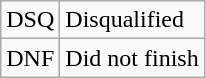<table class="wikitable">
<tr>
<td style="text-align:center;">DSQ</td>
<td>Disqualified</td>
</tr>
<tr>
<td style="text-align:center;">DNF</td>
<td>Did not finish</td>
</tr>
</table>
